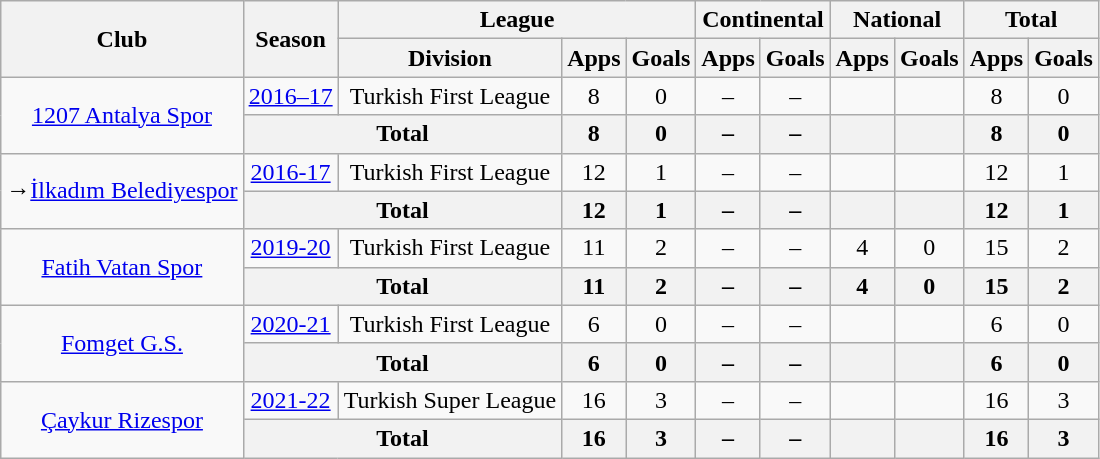<table class="wikitable" style="text-align:center;">
<tr>
<th rowspan="2">Club</th>
<th rowspan="2">Season</th>
<th colspan="3">League</th>
<th colspan="2">Continental</th>
<th colspan="2">National</th>
<th colspan="2">Total</th>
</tr>
<tr>
<th>Division</th>
<th>Apps</th>
<th>Goals</th>
<th>Apps</th>
<th>Goals</th>
<th>Apps</th>
<th>Goals</th>
<th>Apps</th>
<th>Goals</th>
</tr>
<tr>
<td rowspan="2"><a href='#'>1207 Antalya Spor</a></td>
<td><a href='#'>2016–17</a></td>
<td>Turkish First League</td>
<td>8</td>
<td>0</td>
<td>–</td>
<td>–</td>
<td></td>
<td></td>
<td>8</td>
<td>0</td>
</tr>
<tr>
<th colspan="2">Total</th>
<th>8</th>
<th>0</th>
<th>–</th>
<th>–</th>
<th></th>
<th></th>
<th>8</th>
<th>0</th>
</tr>
<tr>
<td rowspan="2">→<a href='#'>İlkadım Belediyespor</a></td>
<td><a href='#'>2016-17</a></td>
<td>Turkish First League</td>
<td>12</td>
<td>1</td>
<td>–</td>
<td>–</td>
<td></td>
<td></td>
<td>12</td>
<td>1</td>
</tr>
<tr>
<th colspan="2">Total</th>
<th>12</th>
<th>1</th>
<th>–</th>
<th>–</th>
<th></th>
<th></th>
<th>12</th>
<th>1</th>
</tr>
<tr>
<td rowspan="2"><a href='#'>Fatih Vatan Spor</a></td>
<td><a href='#'>2019-20</a></td>
<td>Turkish First League</td>
<td>11</td>
<td>2</td>
<td>–</td>
<td>–</td>
<td>4</td>
<td>0</td>
<td>15</td>
<td>2</td>
</tr>
<tr>
<th colspan="2">Total</th>
<th>11</th>
<th>2</th>
<th>–</th>
<th>–</th>
<th>4</th>
<th>0</th>
<th>15</th>
<th>2</th>
</tr>
<tr>
<td rowspan="2"><a href='#'>Fomget G.S.</a></td>
<td><a href='#'>2020-21</a></td>
<td>Turkish First League</td>
<td>6</td>
<td>0</td>
<td>–</td>
<td>–</td>
<td></td>
<td></td>
<td>6</td>
<td>0</td>
</tr>
<tr>
<th colspan="2">Total</th>
<th>6</th>
<th>0</th>
<th>–</th>
<th>–</th>
<th></th>
<th></th>
<th>6</th>
<th>0</th>
</tr>
<tr>
<td rowspan="2"><a href='#'>Çaykur Rizespor</a></td>
<td><a href='#'>2021-22</a></td>
<td>Turkish Super League</td>
<td>16</td>
<td>3</td>
<td>–</td>
<td>–</td>
<td></td>
<td></td>
<td>16</td>
<td>3</td>
</tr>
<tr>
<th colspan="2">Total</th>
<th>16</th>
<th>3</th>
<th>–</th>
<th>–</th>
<th></th>
<th></th>
<th>16</th>
<th>3</th>
</tr>
</table>
